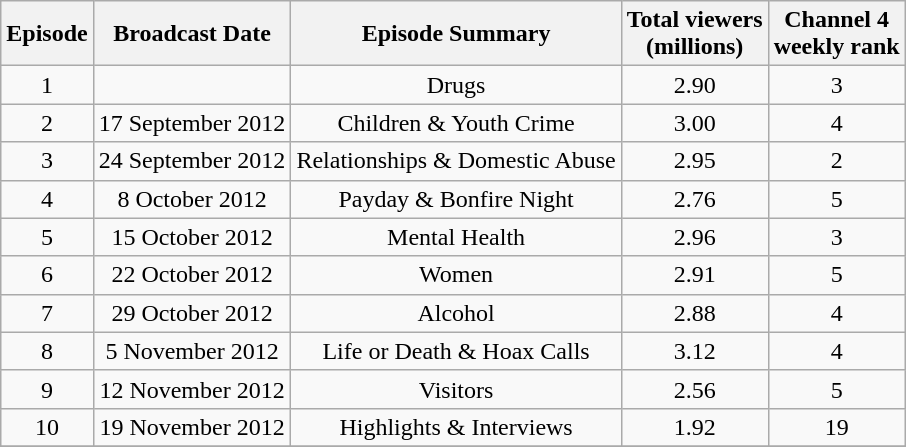<table class=wikitable style="text-align:center">
<tr>
<th scope="col">Episode</th>
<th scope="col">Broadcast Date</th>
<th scope="col">Episode Summary</th>
<th scope="col">Total viewers<br>(millions)</th>
<th scope="col">Channel 4<br>weekly rank</th>
</tr>
<tr>
<td>1</td>
<td></td>
<td>Drugs</td>
<td>2.90</td>
<td>3</td>
</tr>
<tr>
<td>2</td>
<td>17 September 2012</td>
<td>Children & Youth Crime</td>
<td>3.00</td>
<td>4</td>
</tr>
<tr>
<td>3</td>
<td>24 September 2012</td>
<td>Relationships & Domestic Abuse</td>
<td>2.95</td>
<td>2</td>
</tr>
<tr>
<td>4</td>
<td>8 October 2012</td>
<td>Payday & Bonfire Night</td>
<td>2.76</td>
<td>5</td>
</tr>
<tr>
<td>5</td>
<td>15 October 2012</td>
<td>Mental Health</td>
<td>2.96</td>
<td>3</td>
</tr>
<tr>
<td>6</td>
<td>22 October 2012</td>
<td>Women</td>
<td>2.91</td>
<td>5</td>
</tr>
<tr>
<td>7</td>
<td>29 October 2012</td>
<td>Alcohol</td>
<td>2.88</td>
<td>4</td>
</tr>
<tr>
<td>8</td>
<td>5 November 2012</td>
<td>Life or Death & Hoax Calls</td>
<td>3.12</td>
<td>4</td>
</tr>
<tr>
<td>9</td>
<td>12 November 2012</td>
<td>Visitors</td>
<td>2.56</td>
<td>5</td>
</tr>
<tr>
<td>10</td>
<td>19 November 2012</td>
<td>Highlights & Interviews</td>
<td>1.92</td>
<td>19</td>
</tr>
<tr>
</tr>
</table>
